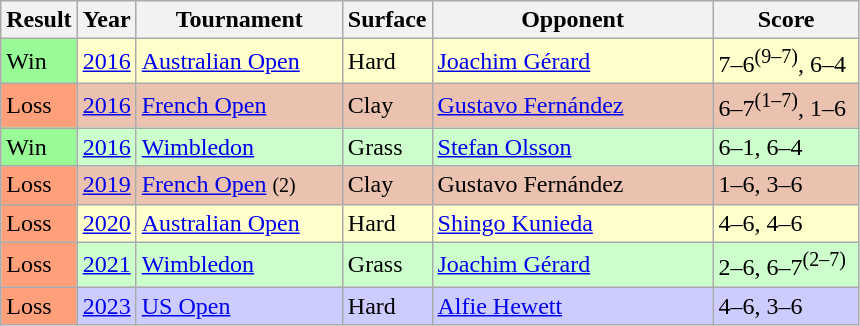<table class="sortable wikitable">
<tr>
<th>Result</th>
<th style="width:25px;">Year</th>
<th style="width:130px;">Tournament</th>
<th style="width:20px;">Surface</th>
<th style="width:180px;">Opponent</th>
<th style="width:90px;" class="unsortable">Score</th>
</tr>
<tr style="background:#ffc;">
<td style="background:#98FB98;">Win</td>
<td><a href='#'>2016</a></td>
<td><a href='#'>Australian Open</a></td>
<td>Hard</td>
<td> <a href='#'>Joachim Gérard</a></td>
<td>7–6<sup>(9–7)</sup>, 6–4</td>
</tr>
<tr style="background:#ebc2af;">
<td style="background:#FFA07A;">Loss</td>
<td><a href='#'>2016</a></td>
<td><a href='#'>French Open</a></td>
<td>Clay</td>
<td> <a href='#'>Gustavo Fernández</a></td>
<td>6–7<sup>(1–7)</sup>, 1–6</td>
</tr>
<tr style="background:#cfc;">
<td style="background:#98FB98;">Win</td>
<td><a href='#'>2016</a></td>
<td><a href='#'>Wimbledon</a></td>
<td>Grass</td>
<td> <a href='#'>Stefan Olsson</a></td>
<td>6–1, 6–4</td>
</tr>
<tr style="background:#ebc2af;">
<td style="background:#FFA07A;">Loss</td>
<td><a href='#'>2019</a></td>
<td><a href='#'>French Open</a> <small>(2)</small></td>
<td>Clay</td>
<td> Gustavo Fernández</td>
<td>1–6, 3–6</td>
</tr>
<tr style="background:#ffc;">
<td style="background:#FFA07A;">Loss</td>
<td><a href='#'>2020</a></td>
<td><a href='#'>Australian Open</a></td>
<td>Hard</td>
<td> <a href='#'>Shingo Kunieda</a></td>
<td>4–6, 4–6</td>
</tr>
<tr style="background:#cfc;">
<td style="background:#FFA07A;">Loss</td>
<td><a href='#'>2021</a></td>
<td><a href='#'>Wimbledon</a></td>
<td>Grass</td>
<td> <a href='#'>Joachim Gérard</a></td>
<td>2–6, 6–7<sup>(2–7)</sup></td>
</tr>
<tr bgcolor=CCCCFF>
<td bgcolor=FFA07A>Loss</td>
<td><a href='#'>2023</a></td>
<td><a href='#'>US Open</a></td>
<td>Hard</td>
<td> <a href='#'>Alfie Hewett</a></td>
<td>4–6, 3–6</td>
</tr>
</table>
